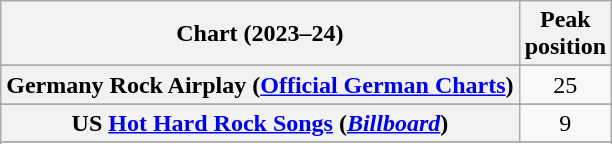<table class="wikitable sortable plainrowheaders" style="text-align:center">
<tr>
<th scope="col">Chart (2023–24)</th>
<th scope="col">Peak<br>position</th>
</tr>
<tr>
</tr>
<tr>
<th scope="row">Germany Rock Airplay (<a href='#'>Official German Charts</a>)</th>
<td>25</td>
</tr>
<tr>
</tr>
<tr>
<th scope="row">US <a href='#'>Hot Hard Rock Songs</a> (<em><a href='#'>Billboard</a></em>)</th>
<td>9</td>
</tr>
<tr>
</tr>
<tr>
</tr>
</table>
